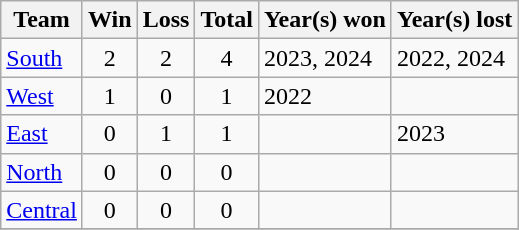<table class="wikitable sortable" style="text-align:center; font-size:100%">
<tr>
<th>Team</th>
<th>Win</th>
<th>Loss</th>
<th>Total</th>
<th>Year(s) won</th>
<th>Year(s) lost</th>
</tr>
<tr>
<td style="text-align:left"><a href='#'>South</a></td>
<td>2</td>
<td>2</td>
<td>4</td>
<td style="text-align:left">2023, 2024</td>
<td style="text-align:left">2022, 2024</td>
</tr>
<tr>
<td style="text-align:left"><a href='#'>West</a></td>
<td>1</td>
<td>0</td>
<td>1</td>
<td style="text-align:left">2022</td>
<td style="text-align:left"></td>
</tr>
<tr>
<td style="text-align:left"><a href='#'>East</a></td>
<td>0</td>
<td>1</td>
<td>1</td>
<td style="text-align:left"></td>
<td style="text-align:left">2023</td>
</tr>
<tr>
<td style="text-align:left"><a href='#'>North</a></td>
<td>0</td>
<td>0</td>
<td>0</td>
<td style="text-align:left"></td>
<td style="text-align:left"></td>
</tr>
<tr>
<td style="text-align:left"><a href='#'>Central</a></td>
<td>0</td>
<td>0</td>
<td>0</td>
<td style="text-align:left"></td>
<td style="text-align:left"></td>
</tr>
<tr>
</tr>
</table>
